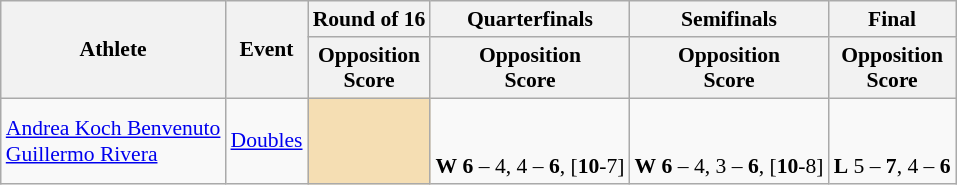<table class="wikitable" border="1" style="font-size:90%">
<tr>
<th rowspan=2>Athlete</th>
<th rowspan=2>Event</th>
<th>Round of 16</th>
<th>Quarterfinals</th>
<th>Semifinals</th>
<th>Final</th>
</tr>
<tr>
<th>Opposition<br>Score</th>
<th>Opposition<br>Score</th>
<th>Opposition<br>Score</th>
<th>Opposition<br>Score</th>
</tr>
<tr>
<td><a href='#'>Andrea Koch Benvenuto</a><br><a href='#'>Guillermo Rivera</a></td>
<td><a href='#'>Doubles</a></td>
<td align=center bgcolor=wheat></td>
<td align=center><br><br><strong>W</strong> <strong>6</strong> – 4, 4 – <strong>6</strong>, [<strong>10</strong>-7]</td>
<td align=center><br><br><strong>W</strong> <strong>6</strong> – 4, 3 – <strong>6</strong>, [<strong>10</strong>-8]</td>
<td align=center><br><br><strong>L</strong> 5 – <strong>7</strong>, 4 – <strong>6</strong><br></td>
</tr>
</table>
